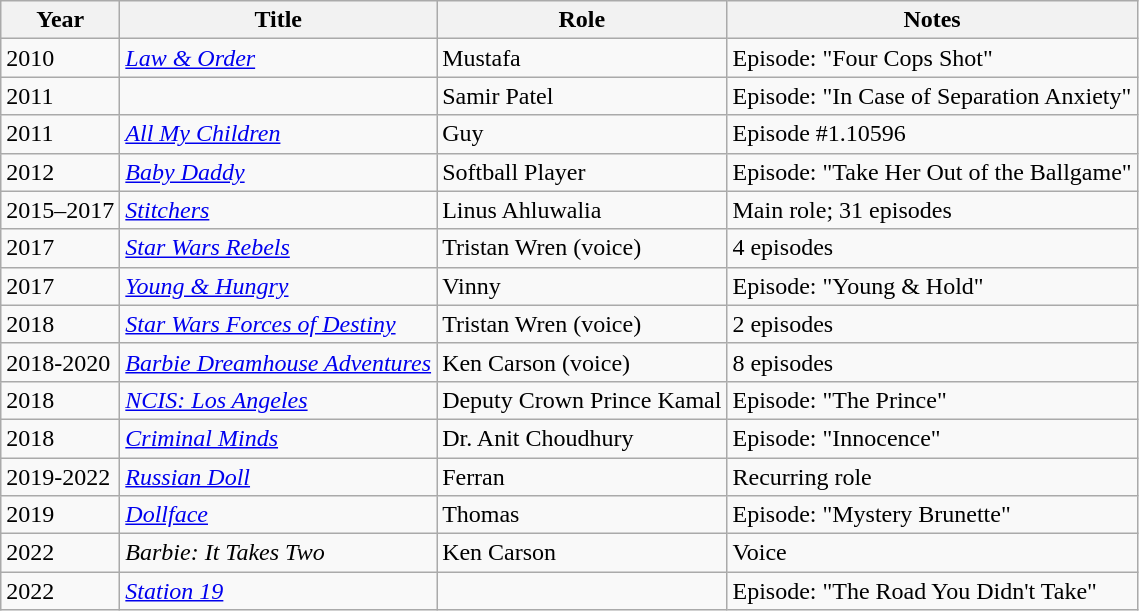<table class="wikitable sortable">
<tr>
<th>Year</th>
<th>Title</th>
<th>Role</th>
<th class="unsortable">Notes</th>
</tr>
<tr>
<td>2010</td>
<td><em><a href='#'>Law & Order</a></em></td>
<td>Mustafa</td>
<td>Episode: "Four Cops Shot"</td>
</tr>
<tr>
<td>2011</td>
<td><em></em></td>
<td>Samir Patel</td>
<td>Episode: "In Case of Separation Anxiety"</td>
</tr>
<tr>
<td>2011</td>
<td><em><a href='#'>All My Children</a></em></td>
<td>Guy</td>
<td>Episode #1.10596</td>
</tr>
<tr>
<td>2012</td>
<td><em><a href='#'>Baby Daddy</a></em></td>
<td>Softball Player</td>
<td>Episode: "Take Her Out of the Ballgame"</td>
</tr>
<tr>
<td>2015–2017</td>
<td><em><a href='#'>Stitchers</a></em></td>
<td>Linus Ahluwalia</td>
<td>Main role; 31 episodes</td>
</tr>
<tr>
<td>2017</td>
<td><em><a href='#'>Star Wars Rebels</a></em></td>
<td>Tristan Wren (voice)</td>
<td>4 episodes</td>
</tr>
<tr>
<td>2017</td>
<td><em><a href='#'>Young & Hungry</a></em></td>
<td>Vinny</td>
<td>Episode: "Young & Hold"</td>
</tr>
<tr>
<td>2018</td>
<td><em><a href='#'>Star Wars Forces of Destiny</a></em></td>
<td>Tristan Wren (voice)</td>
<td>2 episodes</td>
</tr>
<tr>
<td>2018-2020</td>
<td><em><a href='#'>Barbie Dreamhouse Adventures</a></em></td>
<td>Ken Carson (voice)</td>
<td>8 episodes</td>
</tr>
<tr>
<td>2018</td>
<td><em><a href='#'>NCIS: Los Angeles</a></em></td>
<td>Deputy Crown Prince Kamal</td>
<td>Episode: "The Prince"</td>
</tr>
<tr>
<td>2018</td>
<td><em><a href='#'>Criminal Minds</a></em></td>
<td>Dr. Anit Choudhury</td>
<td>Episode: "Innocence"</td>
</tr>
<tr>
<td>2019-2022</td>
<td><em><a href='#'>Russian Doll</a></em></td>
<td>Ferran</td>
<td>Recurring role</td>
</tr>
<tr>
<td>2019</td>
<td><em><a href='#'>Dollface</a></em></td>
<td>Thomas</td>
<td>Episode: "Mystery Brunette"</td>
</tr>
<tr>
<td>2022</td>
<td><em>Barbie: It Takes Two</em></td>
<td>Ken Carson</td>
<td>Voice</td>
</tr>
<tr>
<td>2022</td>
<td><em><a href='#'>Station 19</a></em></td>
<td></td>
<td>Episode: "The Road You Didn't Take"</td>
</tr>
</table>
